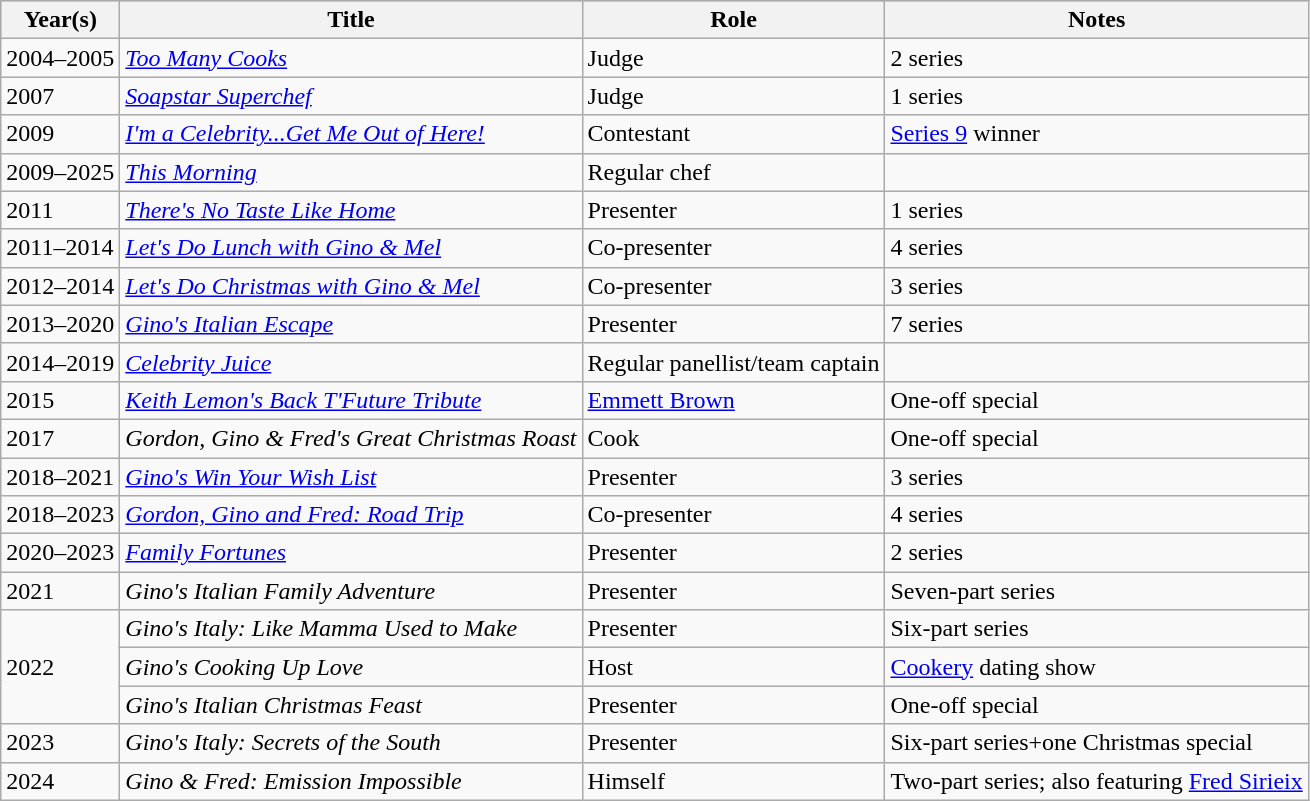<table class="wikitable">
<tr style="background:#b0c4de; text-align:center;">
<th>Year(s)</th>
<th>Title</th>
<th>Role</th>
<th>Notes</th>
</tr>
<tr>
<td>2004–2005</td>
<td><em><a href='#'>Too Many Cooks</a></em></td>
<td>Judge</td>
<td>2 series</td>
</tr>
<tr>
<td>2007</td>
<td><em><a href='#'>Soapstar Superchef</a></em></td>
<td>Judge</td>
<td>1 series</td>
</tr>
<tr>
<td>2009</td>
<td><em><a href='#'>I'm a Celebrity...Get Me Out of Here!</a></em></td>
<td>Contestant</td>
<td><a href='#'>Series 9</a> winner</td>
</tr>
<tr>
<td>2009–2025</td>
<td><em><a href='#'>This Morning</a></em></td>
<td>Regular chef</td>
<td></td>
</tr>
<tr>
<td>2011</td>
<td><em><a href='#'>There's No Taste Like Home</a></em></td>
<td>Presenter</td>
<td>1 series</td>
</tr>
<tr>
<td>2011–2014</td>
<td><em><a href='#'>Let's Do Lunch with Gino & Mel</a></em></td>
<td>Co-presenter</td>
<td>4 series</td>
</tr>
<tr>
<td>2012–2014</td>
<td><em><a href='#'>Let's Do Christmas with Gino & Mel</a></em></td>
<td>Co-presenter</td>
<td>3 series</td>
</tr>
<tr>
<td>2013–2020</td>
<td><em><a href='#'>Gino's Italian Escape</a></em></td>
<td>Presenter</td>
<td>7 series</td>
</tr>
<tr>
<td>2014–2019</td>
<td><em><a href='#'>Celebrity Juice</a></em></td>
<td>Regular panellist/team captain</td>
<td></td>
</tr>
<tr>
<td>2015</td>
<td><em><a href='#'>Keith Lemon's Back T'Future Tribute</a></em></td>
<td><a href='#'>Emmett Brown</a></td>
<td>One-off special</td>
</tr>
<tr>
<td>2017</td>
<td><em>Gordon, Gino & Fred's Great Christmas Roast</em></td>
<td>Cook</td>
<td>One-off special</td>
</tr>
<tr>
<td>2018–2021</td>
<td><em><a href='#'>Gino's Win Your Wish List</a></em></td>
<td>Presenter</td>
<td>3 series</td>
</tr>
<tr>
<td>2018–2023</td>
<td><em><a href='#'>Gordon, Gino and Fred: Road Trip</a></em></td>
<td>Co-presenter</td>
<td>4 series</td>
</tr>
<tr>
<td>2020–2023</td>
<td><em><a href='#'>Family Fortunes</a></em></td>
<td>Presenter</td>
<td>2 series</td>
</tr>
<tr>
<td>2021</td>
<td><em>Gino's Italian Family Adventure</em></td>
<td>Presenter</td>
<td>Seven-part series</td>
</tr>
<tr>
<td rowspan=3>2022</td>
<td><em>Gino's Italy: Like Mamma Used to Make</em></td>
<td>Presenter</td>
<td>Six-part series</td>
</tr>
<tr>
<td><em>Gino's Cooking Up Love</em></td>
<td>Host</td>
<td><a href='#'>Cookery</a> dating show</td>
</tr>
<tr>
<td><em>Gino's Italian Christmas Feast</em></td>
<td>Presenter</td>
<td>One-off special</td>
</tr>
<tr>
<td>2023</td>
<td><em>Gino's Italy: Secrets of the South</em></td>
<td>Presenter</td>
<td>Six-part series+one Christmas special</td>
</tr>
<tr>
<td>2024</td>
<td><em>Gino & Fred: Emission Impossible</em></td>
<td>Himself</td>
<td>Two-part series; also featuring <a href='#'>Fred Sirieix</a></td>
</tr>
</table>
